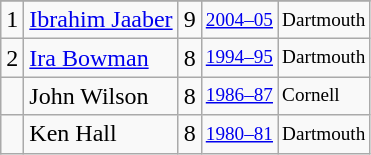<table class="wikitable">
<tr>
</tr>
<tr>
<td>1</td>
<td><a href='#'>Ibrahim Jaaber</a></td>
<td>9</td>
<td style="font-size:80%;"><a href='#'>2004–05</a></td>
<td style="font-size:80%;">Dartmouth</td>
</tr>
<tr>
<td>2</td>
<td><a href='#'>Ira Bowman</a></td>
<td>8</td>
<td style="font-size:80%;"><a href='#'>1994–95</a></td>
<td style="font-size:80%;">Dartmouth</td>
</tr>
<tr>
<td></td>
<td>John Wilson</td>
<td>8</td>
<td style="font-size:80%;"><a href='#'>1986–87</a></td>
<td style="font-size:80%;">Cornell</td>
</tr>
<tr>
<td></td>
<td>Ken Hall</td>
<td>8</td>
<td style="font-size:80%;"><a href='#'>1980–81</a></td>
<td style="font-size:80%;">Dartmouth</td>
</tr>
</table>
